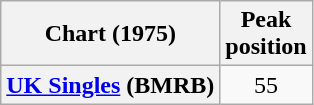<table class="wikitable sortable plainrowheaders" style="text-align:center">
<tr>
<th>Chart (1975)</th>
<th>Peak<br>position</th>
</tr>
<tr>
<th scope="row"><a href='#'>UK Singles</a> (BMRB)</th>
<td>55</td>
</tr>
</table>
